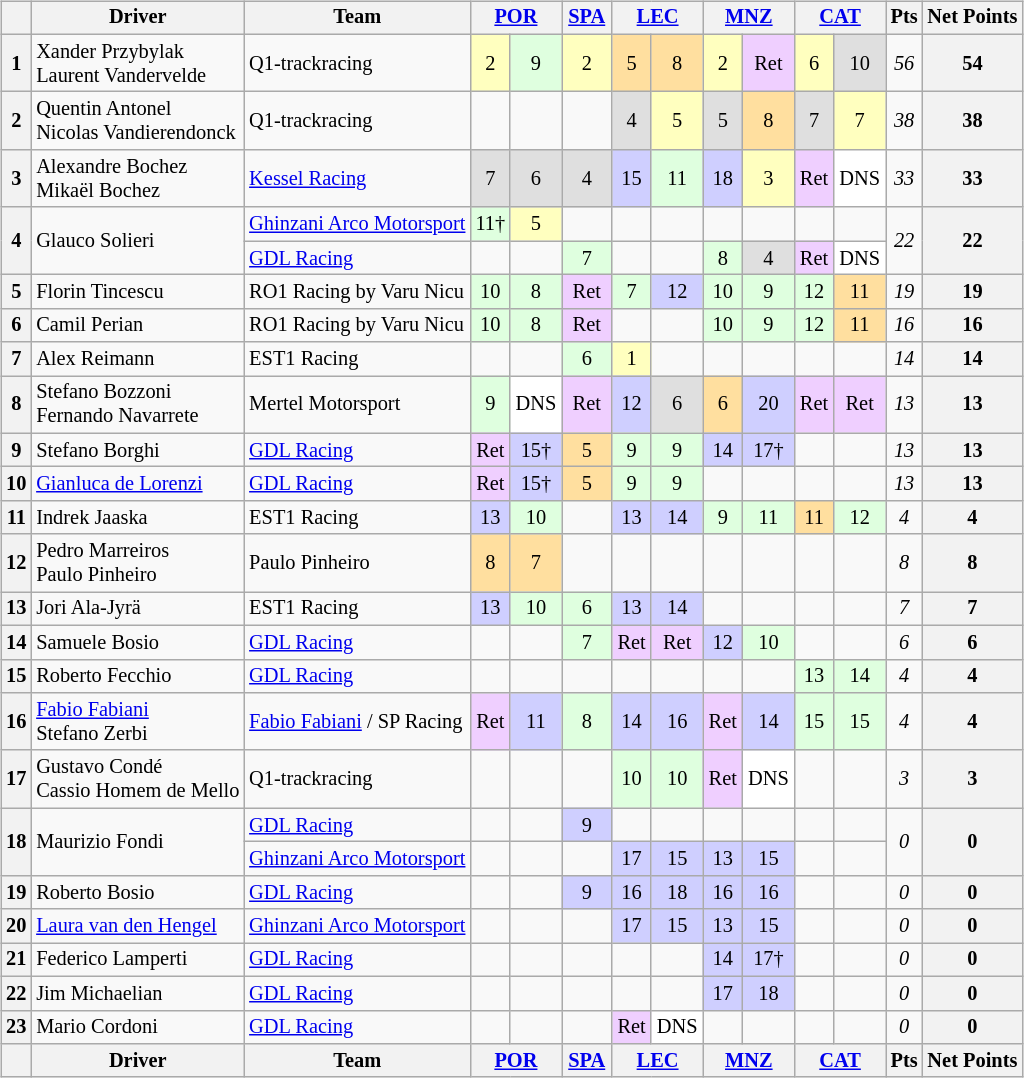<table>
<tr>
<td valign="top"><br><table class="wikitable" style="font-size:85%; text-align:center">
<tr>
<th valign="middle"></th>
<th valign="middle">Driver</th>
<th>Team</th>
<th colspan="2" style="width: 4em;"><a href='#'>POR</a><br></th>
<th colspan="1" style="width: 2em;"><a href='#'>SPA</a><br></th>
<th colspan="2" style="width: 4em;"><a href='#'>LEC</a><br></th>
<th colspan="2" style="width: 4em;"><a href='#'>MNZ</a><br></th>
<th colspan="2" style="width: 4em;"><a href='#'>CAT</a><br></th>
<th valign="middle">Pts</th>
<th valign="middle">Net Points</th>
</tr>
<tr>
<th>1</th>
<td align="left"> Xander Przybylak<br> Laurent Vandervelde</td>
<td align="left"> Q1-trackracing</td>
<td style="background:#ffffbf;">2</td>
<td style="background:#dfffdf;">9</td>
<td style="background:#ffffbf;">2</td>
<td style="background:#ffdf9f;">5</td>
<td style="background:#ffdf9f;">8</td>
<td style="background:#ffffbf;">2</td>
<td style="background:#efcfff;">Ret</td>
<td style="background:#ffffbf;">6</td>
<td style="background:#dfdfdf;">10</td>
<td><em>56</em></td>
<th>54</th>
</tr>
<tr>
<th>2</th>
<td align="left"> Quentin Antonel<br> Nicolas Vandierendonck</td>
<td align="left"> Q1-trackracing</td>
<td></td>
<td></td>
<td></td>
<td style="background:#dfdfdf;">4</td>
<td style="background:#ffffbf;">5</td>
<td style="background:#dfdfdf;">5</td>
<td style="background:#ffdf9f;">8</td>
<td style="background:#dfdfdf;">7</td>
<td style="background:#ffffbf;">7</td>
<td><em>38</em></td>
<th>38</th>
</tr>
<tr>
<th>3</th>
<td align="left"> Alexandre Bochez<br> Mikaël Bochez</td>
<td align="left"> <a href='#'>Kessel Racing</a></td>
<td style="background:#dfdfdf;">7</td>
<td style="background:#dfdfdf;">6</td>
<td style="background:#dfdfdf;">4</td>
<td style="background:#cfcfff;">15</td>
<td style="background:#dfffdf;">11</td>
<td style="background:#cfcfff;">18</td>
<td style="background:#ffffbf;">3</td>
<td style="background:#efcfff;">Ret</td>
<td style="background:#ffffff;">DNS</td>
<td><em>33</em></td>
<th>33</th>
</tr>
<tr>
<th rowspan=2>4</th>
<td rowspan=2 align="left"> Glauco Solieri</td>
<td align="left"> <a href='#'>Ghinzani Arco Motorsport</a></td>
<td style="background:#dfffdf;">11†</td>
<td style="background:#ffffbf;">5</td>
<td></td>
<td></td>
<td></td>
<td></td>
<td></td>
<td></td>
<td></td>
<td rowspan=2><em>22</em></td>
<th rowspan=2>22</th>
</tr>
<tr>
<td align="left"> <a href='#'>GDL Racing</a></td>
<td></td>
<td></td>
<td style="background:#dfffdf;">7</td>
<td></td>
<td></td>
<td style="background:#dfffdf;">8</td>
<td style="background:#dfdfdf;">4</td>
<td style="background:#efcfff;">Ret</td>
<td style="background:#ffffff;">DNS</td>
</tr>
<tr>
<th>5</th>
<td align="left"> Florin Tincescu</td>
<td align="left"> RO1 Racing by Varu Nicu</td>
<td style="background:#dfffdf;">10</td>
<td style="background:#dfffdf;">8</td>
<td style="background:#efcfff;">Ret</td>
<td style="background:#dfffdf;">7</td>
<td style="background:#cfcfff;">12</td>
<td style="background:#dfffdf;">10</td>
<td style="background:#dfffdf;">9</td>
<td style="background:#dfffdf;">12</td>
<td style="background:#ffdf9f;">11</td>
<td><em>19</em></td>
<th>19</th>
</tr>
<tr>
<th>6</th>
<td align="left"> Camil Perian</td>
<td align="left"> RO1 Racing by Varu Nicu</td>
<td style="background:#dfffdf;">10</td>
<td style="background:#dfffdf;">8</td>
<td style="background:#efcfff;">Ret</td>
<td></td>
<td></td>
<td style="background:#dfffdf;">10</td>
<td style="background:#dfffdf;">9</td>
<td style="background:#dfffdf;">12</td>
<td style="background:#ffdf9f;">11</td>
<td><em>16</em></td>
<th>16</th>
</tr>
<tr>
<th>7</th>
<td align="left"> Alex Reimann</td>
<td align="left"> EST1 Racing</td>
<td></td>
<td></td>
<td style="background:#dfffdf;">6</td>
<td style="background:#ffffbf;">1</td>
<td></td>
<td></td>
<td></td>
<td></td>
<td></td>
<td><em>14</em></td>
<th>14</th>
</tr>
<tr>
<th>8</th>
<td align="left"> Stefano Bozzoni<br> Fernando Navarrete</td>
<td align="left"> Mertel Motorsport</td>
<td style="background:#dfffdf;">9</td>
<td style="background:white;">DNS</td>
<td style="background:#efcfff;">Ret</td>
<td style="background:#cfcfff;">12</td>
<td style="background:#dfdfdf;">6</td>
<td style="background:#ffdf9f;">6</td>
<td style="background:#cfcfff;">20</td>
<td style="background:#efcfff;">Ret</td>
<td style="background:#efcfff;">Ret</td>
<td><em>13</em></td>
<th>13</th>
</tr>
<tr>
<th>9</th>
<td align="left"> Stefano Borghi</td>
<td align="left"> <a href='#'>GDL Racing</a></td>
<td style="background:#efcfff;">Ret</td>
<td style="background:#cfcfff;">15†</td>
<td style="background:#ffdf9f;">5</td>
<td style="background:#dfffdf;">9</td>
<td style="background:#dfffdf;">9</td>
<td style="background:#cfcfff;">14</td>
<td style="background:#cfcfff;">17†</td>
<td></td>
<td></td>
<td><em>13</em></td>
<th>13</th>
</tr>
<tr>
<th>10</th>
<td align="left"> <a href='#'>Gianluca de Lorenzi</a></td>
<td align="left"> <a href='#'>GDL Racing</a></td>
<td style="background:#efcfff;">Ret</td>
<td style="background:#cfcfff;">15†</td>
<td style="background:#ffdf9f;">5</td>
<td style="background:#dfffdf;">9</td>
<td style="background:#dfffdf;">9</td>
<td></td>
<td></td>
<td></td>
<td></td>
<td><em>13</em></td>
<th>13</th>
</tr>
<tr>
<th>11</th>
<td align="left"> Indrek Jaaska</td>
<td align="left"> EST1 Racing</td>
<td style="background:#cfcfff;">13</td>
<td style="background:#dfffdf;">10</td>
<td></td>
<td style="background:#cfcfff;">13</td>
<td style="background:#cfcfff;">14</td>
<td style="background:#dfffdf;">9</td>
<td style="background:#dfffdf;">11</td>
<td style="background:#ffdf9f;">11</td>
<td style="background:#dfffdf;">12</td>
<td><em>4</em></td>
<th>4</th>
</tr>
<tr>
<th>12</th>
<td align="left"> Pedro Marreiros<br> Paulo Pinheiro</td>
<td align="left"> Paulo Pinheiro</td>
<td style="background:#ffdf9f;">8</td>
<td style="background:#ffdf9f;">7</td>
<td></td>
<td></td>
<td></td>
<td></td>
<td></td>
<td></td>
<td></td>
<td><em>8</em></td>
<th>8</th>
</tr>
<tr>
<th>13</th>
<td align="left"> Jori Ala-Jyrä</td>
<td align="left"> EST1 Racing</td>
<td style="background:#cfcfff;">13</td>
<td style="background:#dfffdf;">10</td>
<td style="background:#dfffdf;">6</td>
<td style="background:#cfcfff;">13</td>
<td style="background:#cfcfff;">14</td>
<td></td>
<td></td>
<td></td>
<td></td>
<td><em>7</em></td>
<th>7</th>
</tr>
<tr>
<th>14</th>
<td align="left"> Samuele Bosio</td>
<td align="left"> <a href='#'>GDL Racing</a></td>
<td></td>
<td></td>
<td style="background:#dfffdf;">7</td>
<td style="background:#efcfff;">Ret</td>
<td style="background:#efcfff;">Ret</td>
<td style="background:#cfcfff;">12</td>
<td style="background:#dfffdf;">10</td>
<td></td>
<td></td>
<td><em>6</em></td>
<th>6</th>
</tr>
<tr>
<th>15</th>
<td align="left"> Roberto Fecchio</td>
<td align="left"> <a href='#'>GDL Racing</a></td>
<td></td>
<td></td>
<td></td>
<td></td>
<td></td>
<td></td>
<td></td>
<td style="background:#dfffdf;">13</td>
<td style="background:#dfffdf;">14</td>
<td><em>4</em></td>
<th>4</th>
</tr>
<tr>
<th>16</th>
<td align="left"> <a href='#'>Fabio Fabiani</a><br> Stefano Zerbi</td>
<td align="left"> <a href='#'>Fabio Fabiani</a> / SP Racing</td>
<td style="background:#efcfff;">Ret</td>
<td style="background:#cfcfff;">11</td>
<td style="background:#dfffdf;">8</td>
<td style="background:#cfcfff;">14</td>
<td style="background:#cfcfff;">16</td>
<td style="background:#efcfff;">Ret</td>
<td style="background:#cfcfff;">14</td>
<td style="background:#dfffdf;">15</td>
<td style="background:#dfffdf;">15</td>
<td><em>4</em></td>
<th>4</th>
</tr>
<tr>
<th>17</th>
<td align="left"> Gustavo Condé<br> Cassio Homem de Mello</td>
<td align="left"> Q1-trackracing</td>
<td></td>
<td></td>
<td></td>
<td style="background:#dfffdf;">10</td>
<td style="background:#dfffdf;">10</td>
<td style="background:#efcfff;">Ret</td>
<td style="background:#ffffff;">DNS</td>
<td></td>
<td></td>
<td><em>3</em></td>
<th>3</th>
</tr>
<tr>
<th rowspan=2>18</th>
<td rowspan=2 align="left"> Maurizio Fondi</td>
<td align="left"> <a href='#'>GDL Racing</a></td>
<td></td>
<td></td>
<td style="background:#cfcfff;">9</td>
<td></td>
<td></td>
<td></td>
<td></td>
<td></td>
<td></td>
<td rowspan=2><em>0</em></td>
<th rowspan=2>0</th>
</tr>
<tr>
<td align="left"> <a href='#'>Ghinzani Arco Motorsport</a></td>
<td></td>
<td></td>
<td></td>
<td style="background:#cfcfff;">17</td>
<td style="background:#cfcfff;">15</td>
<td style="background:#cfcfff;">13</td>
<td style="background:#cfcfff;">15</td>
<td></td>
<td></td>
</tr>
<tr>
<th>19</th>
<td align="left"> Roberto Bosio</td>
<td align="left"> <a href='#'>GDL Racing</a></td>
<td></td>
<td></td>
<td style="background:#cfcfff;">9</td>
<td style="background:#cfcfff;">16</td>
<td style="background:#cfcfff;">18</td>
<td style="background:#cfcfff;">16</td>
<td style="background:#cfcfff;">16</td>
<td></td>
<td></td>
<td><em>0</em></td>
<th>0</th>
</tr>
<tr>
<th>20</th>
<td align="left"> <a href='#'>Laura van den Hengel</a></td>
<td align="left"> <a href='#'>Ghinzani Arco Motorsport</a></td>
<td></td>
<td></td>
<td></td>
<td style="background:#cfcfff;">17</td>
<td style="background:#cfcfff;">15</td>
<td style="background:#cfcfff;">13</td>
<td style="background:#cfcfff;">15</td>
<td></td>
<td></td>
<td><em>0</em></td>
<th>0</th>
</tr>
<tr>
<th>21</th>
<td align="left"> Federico Lamperti</td>
<td align="left"> <a href='#'>GDL Racing</a></td>
<td></td>
<td></td>
<td></td>
<td></td>
<td></td>
<td style="background:#cfcfff;">14</td>
<td style="background:#cfcfff;">17†</td>
<td></td>
<td></td>
<td><em>0</em></td>
<th>0</th>
</tr>
<tr>
<th>22</th>
<td align="left"> Jim Michaelian</td>
<td align="left"> <a href='#'>GDL Racing</a></td>
<td></td>
<td></td>
<td></td>
<td></td>
<td></td>
<td style="background:#cfcfff;">17</td>
<td style="background:#cfcfff;">18</td>
<td></td>
<td></td>
<td><em>0</em></td>
<th>0</th>
</tr>
<tr>
<th>23</th>
<td align="left"> Mario Cordoni</td>
<td align="left"> <a href='#'>GDL Racing</a></td>
<td></td>
<td></td>
<td></td>
<td style="background:#efcfff;">Ret</td>
<td style="background:#ffffff;">DNS</td>
<td></td>
<td></td>
<td></td>
<td></td>
<td><em>0</em></td>
<th>0</th>
</tr>
<tr>
<th valign="middle"></th>
<th valign="middle">Driver</th>
<th>Team</th>
<th colspan="2" style="width: 4em;"><a href='#'>POR</a><br></th>
<th colspan="1" style="width: 2em;"><a href='#'>SPA</a><br></th>
<th colspan="2" style="width: 4em;"><a href='#'>LEC</a><br></th>
<th colspan="2" style="width: 4em;"><a href='#'>MNZ</a><br></th>
<th colspan="2" style="width: 4em;"><a href='#'>CAT</a><br></th>
<th valign="middle">Pts</th>
<th valign="middle">Net Points</th>
</tr>
</table>
</td>
<td valign="top"><br></td>
</tr>
</table>
